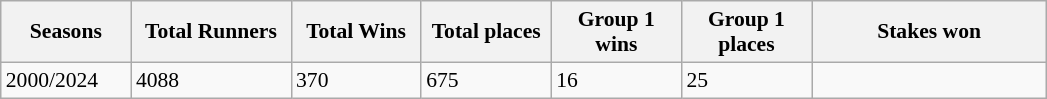<table class="wikitable sortable" style="font-size:90%;">
<tr>
<th width="80px">Seasons</th>
<th width="100px">Total Runners</th>
<th width="80px">Total Wins</th>
<th width="80px">Total places</th>
<th width="80px">Group 1 wins</th>
<th width="80px">Group 1 places</th>
<th width="150px">Stakes won</th>
</tr>
<tr>
<td>2000/2024</td>
<td>4088</td>
<td>370</td>
<td>675</td>
<td>16</td>
<td>25</td>
</tr>
</table>
